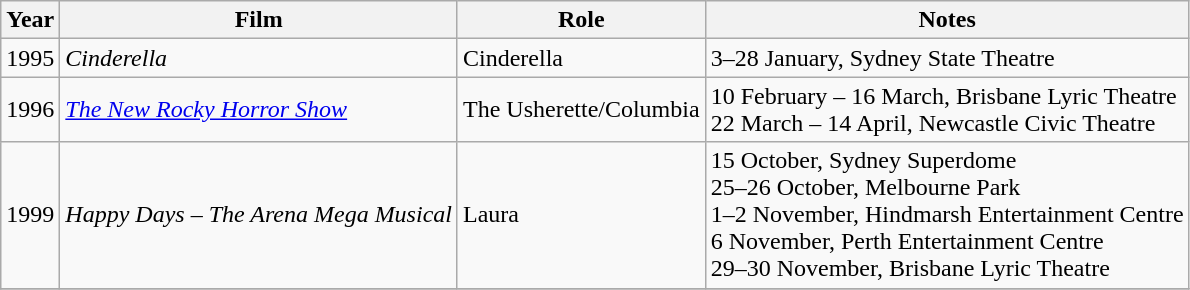<table class="wikitable sortable">
<tr>
<th>Year</th>
<th>Film</th>
<th>Role</th>
<th class="unsortable">Notes</th>
</tr>
<tr>
<td>1995</td>
<td><em>Cinderella</em></td>
<td>Cinderella</td>
<td>3–28 January, Sydney State Theatre</td>
</tr>
<tr>
<td>1996</td>
<td><em><a href='#'>The New Rocky Horror Show</a></em></td>
<td>The Usherette/Columbia</td>
<td>10 February – 16 March, Brisbane Lyric Theatre<br> 22 March – 14 April, Newcastle Civic Theatre</td>
</tr>
<tr>
<td>1999</td>
<td><em>Happy Days – The Arena Mega Musical</em></td>
<td>Laura</td>
<td>15 October, Sydney Superdome<br>25–26 October, Melbourne Park<br>1–2 November, Hindmarsh Entertainment Centre<br>6 November, Perth Entertainment Centre<br>29–30 November, Brisbane Lyric Theatre</td>
</tr>
<tr>
</tr>
</table>
